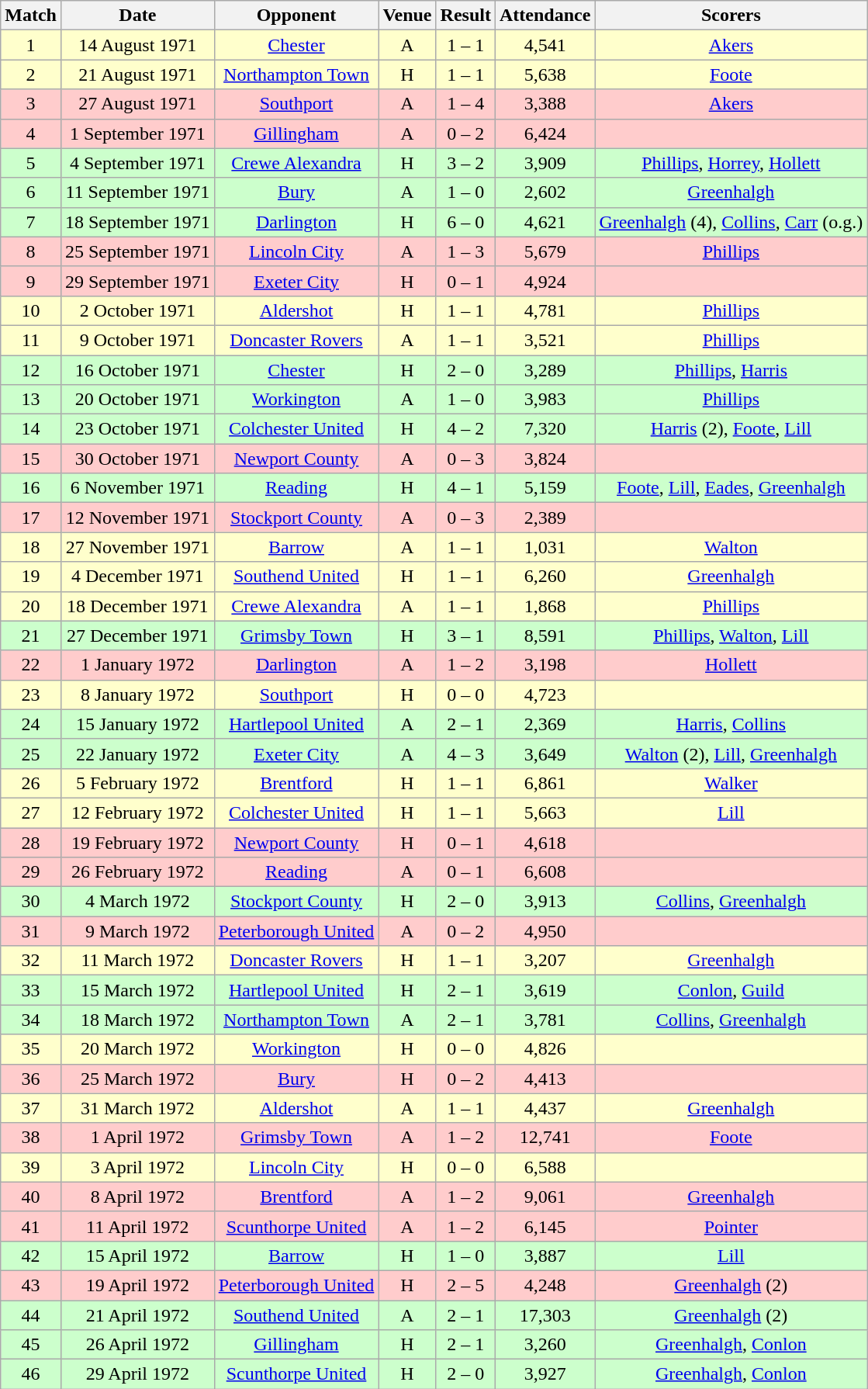<table class="wikitable" style="font-size:100%; text-align:center">
<tr>
<th>Match</th>
<th>Date</th>
<th>Opponent</th>
<th>Venue</th>
<th>Result</th>
<th>Attendance</th>
<th>Scorers</th>
</tr>
<tr style="background-color: #FFFFCC;">
<td>1</td>
<td>14 August 1971</td>
<td><a href='#'>Chester</a></td>
<td>A</td>
<td>1 – 1</td>
<td>4,541</td>
<td><a href='#'>Akers</a></td>
</tr>
<tr style="background-color: #FFFFCC;">
<td>2</td>
<td>21 August 1971</td>
<td><a href='#'>Northampton Town</a></td>
<td>H</td>
<td>1 – 1</td>
<td>5,638</td>
<td><a href='#'>Foote</a></td>
</tr>
<tr style="background-color: #FFCCCC;">
<td>3</td>
<td>27 August 1971</td>
<td><a href='#'>Southport</a></td>
<td>A</td>
<td>1 – 4</td>
<td>3,388</td>
<td><a href='#'>Akers</a></td>
</tr>
<tr style="background-color: #FFCCCC;">
<td>4</td>
<td>1 September 1971</td>
<td><a href='#'>Gillingham</a></td>
<td>A</td>
<td>0 – 2</td>
<td>6,424</td>
<td></td>
</tr>
<tr style="background-color: #CCFFCC;">
<td>5</td>
<td>4 September 1971</td>
<td><a href='#'>Crewe Alexandra</a></td>
<td>H</td>
<td>3 – 2</td>
<td>3,909</td>
<td><a href='#'>Phillips</a>, <a href='#'>Horrey</a>, <a href='#'>Hollett</a></td>
</tr>
<tr style="background-color: #CCFFCC;">
<td>6</td>
<td>11 September 1971</td>
<td><a href='#'>Bury</a></td>
<td>A</td>
<td>1 – 0</td>
<td>2,602</td>
<td><a href='#'>Greenhalgh</a></td>
</tr>
<tr style="background-color: #CCFFCC;">
<td>7</td>
<td>18 September 1971</td>
<td><a href='#'>Darlington</a></td>
<td>H</td>
<td>6 – 0</td>
<td>4,621</td>
<td><a href='#'>Greenhalgh</a> (4), <a href='#'>Collins</a>, <a href='#'>Carr</a> (o.g.)</td>
</tr>
<tr style="background-color: #FFCCCC;">
<td>8</td>
<td>25 September 1971</td>
<td><a href='#'>Lincoln City</a></td>
<td>A</td>
<td>1 – 3</td>
<td>5,679</td>
<td><a href='#'>Phillips</a></td>
</tr>
<tr style="background-color: #FFCCCC;">
<td>9</td>
<td>29 September 1971</td>
<td><a href='#'>Exeter City</a></td>
<td>H</td>
<td>0 – 1</td>
<td>4,924</td>
<td></td>
</tr>
<tr style="background-color: #FFFFCC;">
<td>10</td>
<td>2 October 1971</td>
<td><a href='#'>Aldershot</a></td>
<td>H</td>
<td>1 – 1</td>
<td>4,781</td>
<td><a href='#'>Phillips</a></td>
</tr>
<tr style="background-color: #FFFFCC;">
<td>11</td>
<td>9 October 1971</td>
<td><a href='#'>Doncaster Rovers</a></td>
<td>A</td>
<td>1 – 1</td>
<td>3,521</td>
<td><a href='#'>Phillips</a></td>
</tr>
<tr style="background-color: #CCFFCC;">
<td>12</td>
<td>16 October 1971</td>
<td><a href='#'>Chester</a></td>
<td>H</td>
<td>2 – 0</td>
<td>3,289</td>
<td><a href='#'>Phillips</a>, <a href='#'>Harris</a></td>
</tr>
<tr style="background-color: #CCFFCC;">
<td>13</td>
<td>20 October 1971</td>
<td><a href='#'>Workington</a></td>
<td>A</td>
<td>1 – 0</td>
<td>3,983</td>
<td><a href='#'>Phillips</a></td>
</tr>
<tr style="background-color: #CCFFCC;">
<td>14</td>
<td>23 October 1971</td>
<td><a href='#'>Colchester United</a></td>
<td>H</td>
<td>4 – 2</td>
<td>7,320</td>
<td><a href='#'>Harris</a> (2), <a href='#'>Foote</a>, <a href='#'>Lill</a></td>
</tr>
<tr style="background-color: #FFCCCC;">
<td>15</td>
<td>30 October 1971</td>
<td><a href='#'>Newport County</a></td>
<td>A</td>
<td>0 – 3</td>
<td>3,824</td>
<td></td>
</tr>
<tr style="background-color: #CCFFCC;">
<td>16</td>
<td>6 November 1971</td>
<td><a href='#'>Reading</a></td>
<td>H</td>
<td>4 – 1</td>
<td>5,159</td>
<td><a href='#'>Foote</a>, <a href='#'>Lill</a>, <a href='#'>Eades</a>, <a href='#'>Greenhalgh</a></td>
</tr>
<tr style="background-color: #FFCCCC;">
<td>17</td>
<td>12 November 1971</td>
<td><a href='#'>Stockport County</a></td>
<td>A</td>
<td>0 – 3</td>
<td>2,389</td>
<td></td>
</tr>
<tr style="background-color: #FFFFCC;">
<td>18</td>
<td>27 November 1971</td>
<td><a href='#'>Barrow</a></td>
<td>A</td>
<td>1 – 1</td>
<td>1,031</td>
<td><a href='#'>Walton</a></td>
</tr>
<tr style="background-color: #FFFFCC;">
<td>19</td>
<td>4 December 1971</td>
<td><a href='#'>Southend United</a></td>
<td>H</td>
<td>1 – 1</td>
<td>6,260</td>
<td><a href='#'>Greenhalgh</a></td>
</tr>
<tr style="background-color: #FFFFCC;">
<td>20</td>
<td>18 December 1971</td>
<td><a href='#'>Crewe Alexandra</a></td>
<td>A</td>
<td>1 – 1</td>
<td>1,868</td>
<td><a href='#'>Phillips</a></td>
</tr>
<tr style="background-color: #CCFFCC;">
<td>21</td>
<td>27 December 1971</td>
<td><a href='#'>Grimsby Town</a></td>
<td>H</td>
<td>3 – 1</td>
<td>8,591</td>
<td><a href='#'>Phillips</a>, <a href='#'>Walton</a>, <a href='#'>Lill</a></td>
</tr>
<tr style="background-color: #FFCCCC;">
<td>22</td>
<td>1 January 1972</td>
<td><a href='#'>Darlington</a></td>
<td>A</td>
<td>1 – 2</td>
<td>3,198</td>
<td><a href='#'>Hollett</a></td>
</tr>
<tr style="background-color: #FFFFCC;">
<td>23</td>
<td>8 January 1972</td>
<td><a href='#'>Southport</a></td>
<td>H</td>
<td>0 – 0</td>
<td>4,723</td>
<td></td>
</tr>
<tr style="background-color: #CCFFCC;">
<td>24</td>
<td>15 January 1972</td>
<td><a href='#'>Hartlepool United</a></td>
<td>A</td>
<td>2 – 1</td>
<td>2,369</td>
<td><a href='#'>Harris</a>, <a href='#'>Collins</a></td>
</tr>
<tr style="background-color: #CCFFCC;">
<td>25</td>
<td>22 January 1972</td>
<td><a href='#'>Exeter City</a></td>
<td>A</td>
<td>4 – 3</td>
<td>3,649</td>
<td><a href='#'>Walton</a> (2), <a href='#'>Lill</a>, <a href='#'>Greenhalgh</a></td>
</tr>
<tr style="background-color: #FFFFCC;">
<td>26</td>
<td>5 February 1972</td>
<td><a href='#'>Brentford</a></td>
<td>H</td>
<td>1 – 1</td>
<td>6,861</td>
<td><a href='#'>Walker</a></td>
</tr>
<tr style="background-color: #FFFFCC;">
<td>27</td>
<td>12 February 1972</td>
<td><a href='#'>Colchester United</a></td>
<td>H</td>
<td>1 – 1</td>
<td>5,663</td>
<td><a href='#'>Lill</a></td>
</tr>
<tr style="background-color: #FFCCCC;">
<td>28</td>
<td>19 February 1972</td>
<td><a href='#'>Newport County</a></td>
<td>H</td>
<td>0 – 1</td>
<td>4,618</td>
<td></td>
</tr>
<tr style="background-color: #FFCCCC;">
<td>29</td>
<td>26 February 1972</td>
<td><a href='#'>Reading</a></td>
<td>A</td>
<td>0 – 1</td>
<td>6,608</td>
<td></td>
</tr>
<tr style="background-color: #CCFFCC;">
<td>30</td>
<td>4 March 1972</td>
<td><a href='#'>Stockport County</a></td>
<td>H</td>
<td>2 – 0</td>
<td>3,913</td>
<td><a href='#'>Collins</a>, <a href='#'>Greenhalgh</a></td>
</tr>
<tr style="background-color: #FFCCCC;">
<td>31</td>
<td>9 March 1972</td>
<td><a href='#'>Peterborough United</a></td>
<td>A</td>
<td>0 – 2</td>
<td>4,950</td>
<td></td>
</tr>
<tr style="background-color: #FFFFCC;">
<td>32</td>
<td>11 March 1972</td>
<td><a href='#'>Doncaster Rovers</a></td>
<td>H</td>
<td>1 – 1</td>
<td>3,207</td>
<td><a href='#'>Greenhalgh</a></td>
</tr>
<tr style="background-color: #CCFFCC;">
<td>33</td>
<td>15 March 1972</td>
<td><a href='#'>Hartlepool United</a></td>
<td>H</td>
<td>2 – 1</td>
<td>3,619</td>
<td><a href='#'>Conlon</a>, <a href='#'>Guild</a></td>
</tr>
<tr style="background-color: #CCFFCC;">
<td>34</td>
<td>18 March 1972</td>
<td><a href='#'>Northampton Town</a></td>
<td>A</td>
<td>2 – 1</td>
<td>3,781</td>
<td><a href='#'>Collins</a>, <a href='#'>Greenhalgh</a></td>
</tr>
<tr style="background-color: #FFFFCC;">
<td>35</td>
<td>20 March 1972</td>
<td><a href='#'>Workington</a></td>
<td>H</td>
<td>0 – 0</td>
<td>4,826</td>
<td></td>
</tr>
<tr style="background-color: #FFCCCC;">
<td>36</td>
<td>25 March 1972</td>
<td><a href='#'>Bury</a></td>
<td>H</td>
<td>0 – 2</td>
<td>4,413</td>
<td></td>
</tr>
<tr style="background-color: #FFFFCC;">
<td>37</td>
<td>31 March 1972</td>
<td><a href='#'>Aldershot</a></td>
<td>A</td>
<td>1 – 1</td>
<td>4,437</td>
<td><a href='#'>Greenhalgh</a></td>
</tr>
<tr style="background-color: #FFCCCC;">
<td>38</td>
<td>1 April 1972</td>
<td><a href='#'>Grimsby Town</a></td>
<td>A</td>
<td>1 – 2</td>
<td>12,741</td>
<td><a href='#'>Foote</a></td>
</tr>
<tr style="background-color: #FFFFCC;">
<td>39</td>
<td>3 April 1972</td>
<td><a href='#'>Lincoln City</a></td>
<td>H</td>
<td>0 – 0</td>
<td>6,588</td>
<td></td>
</tr>
<tr style="background-color: #FFCCCC;">
<td>40</td>
<td>8 April 1972</td>
<td><a href='#'>Brentford</a></td>
<td>A</td>
<td>1 – 2</td>
<td>9,061</td>
<td><a href='#'>Greenhalgh</a></td>
</tr>
<tr style="background-color: #FFCCCC;">
<td>41</td>
<td>11 April 1972</td>
<td><a href='#'>Scunthorpe United</a></td>
<td>A</td>
<td>1 – 2</td>
<td>6,145</td>
<td><a href='#'>Pointer</a></td>
</tr>
<tr style="background-color: #CCFFCC;">
<td>42</td>
<td>15 April 1972</td>
<td><a href='#'>Barrow</a></td>
<td>H</td>
<td>1 – 0</td>
<td>3,887</td>
<td><a href='#'>Lill</a></td>
</tr>
<tr style="background-color: #FFCCCC;">
<td>43</td>
<td>19 April 1972</td>
<td><a href='#'>Peterborough United</a></td>
<td>H</td>
<td>2 – 5</td>
<td>4,248</td>
<td><a href='#'>Greenhalgh</a> (2)</td>
</tr>
<tr style="background-color: #CCFFCC;">
<td>44</td>
<td>21 April 1972</td>
<td><a href='#'>Southend United</a></td>
<td>A</td>
<td>2 – 1</td>
<td>17,303</td>
<td><a href='#'>Greenhalgh</a> (2)</td>
</tr>
<tr style="background-color: #CCFFCC;">
<td>45</td>
<td>26 April 1972</td>
<td><a href='#'>Gillingham</a></td>
<td>H</td>
<td>2 – 1</td>
<td>3,260</td>
<td><a href='#'>Greenhalgh</a>, <a href='#'>Conlon</a></td>
</tr>
<tr style="background-color: #CCFFCC;">
<td>46</td>
<td>29 April 1972</td>
<td><a href='#'>Scunthorpe United</a></td>
<td>H</td>
<td>2 – 0</td>
<td>3,927</td>
<td><a href='#'>Greenhalgh</a>, <a href='#'>Conlon</a></td>
</tr>
</table>
